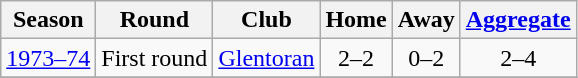<table class="wikitable" style="text-align: center;">
<tr>
<th>Season</th>
<th>Round</th>
<th>Club</th>
<th>Home</th>
<th>Away</th>
<th><a href='#'>Aggregate</a></th>
</tr>
<tr>
<td align=left><a href='#'>1973–74</a></td>
<td align=left>First round</td>
<td align=left> <a href='#'>Glentoran</a></td>
<td>2–2</td>
<td>0–2</td>
<td>2–4</td>
</tr>
<tr>
</tr>
</table>
